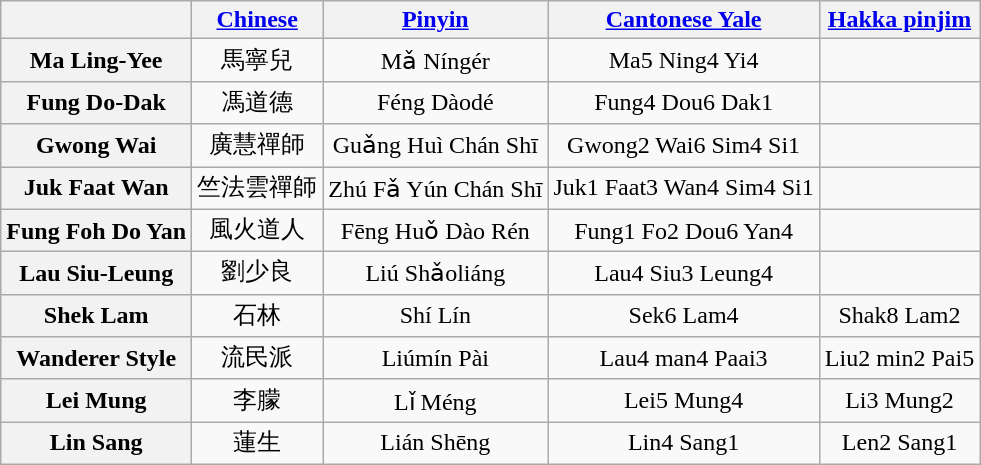<table class="wikitable" style="text-align:center">
<tr>
<th></th>
<th><a href='#'>Chinese</a></th>
<th><a href='#'>Pinyin</a></th>
<th><a href='#'>Cantonese Yale</a></th>
<th><a href='#'>Hakka pinjim</a></th>
</tr>
<tr>
<th>Ma Ling-Yee</th>
<td>馬寧兒</td>
<td>Mǎ Níngér</td>
<td>Ma5 Ning4 Yi4</td>
<td></td>
</tr>
<tr>
<th>Fung Do-Dak</th>
<td>馮道德</td>
<td>Féng Dàodé</td>
<td>Fung4 Dou6 Dak1</td>
<td></td>
</tr>
<tr>
<th>Gwong Wai</th>
<td>廣慧禪師</td>
<td>Guǎng Huì Chán Shī</td>
<td>Gwong2 Wai6 Sim4 Si1</td>
<td></td>
</tr>
<tr>
<th>Juk Faat Wan</th>
<td>竺法雲禪師</td>
<td>Zhú Fǎ Yún Chán Shī</td>
<td>Juk1 Faat3 Wan4 Sim4 Si1</td>
<td></td>
</tr>
<tr>
<th>Fung Foh Do Yan</th>
<td>風火道人</td>
<td>Fēng Huǒ Dào Rén</td>
<td>Fung1 Fo2 Dou6 Yan4</td>
<td></td>
</tr>
<tr>
<th>Lau Siu-Leung</th>
<td>劉少良</td>
<td>Liú Shǎoliáng</td>
<td>Lau4 Siu3 Leung4</td>
<td></td>
</tr>
<tr>
<th>Shek Lam</th>
<td>石林</td>
<td>Shí Lín</td>
<td>Sek6 Lam4</td>
<td>Shak8 Lam2</td>
</tr>
<tr>
<th>Wanderer Style</th>
<td>流民派</td>
<td>Liúmín Pài</td>
<td>Lau4 man4 Paai3</td>
<td>Liu2 min2 Pai5</td>
</tr>
<tr>
<th>Lei Mung</th>
<td>李朦</td>
<td>Lǐ Méng</td>
<td>Lei5 Mung4</td>
<td>Li3 Mung2</td>
</tr>
<tr>
<th>Lin Sang</th>
<td>蓮生</td>
<td>Lián Shēng</td>
<td>Lin4 Sang1</td>
<td>Len2 Sang1</td>
</tr>
</table>
